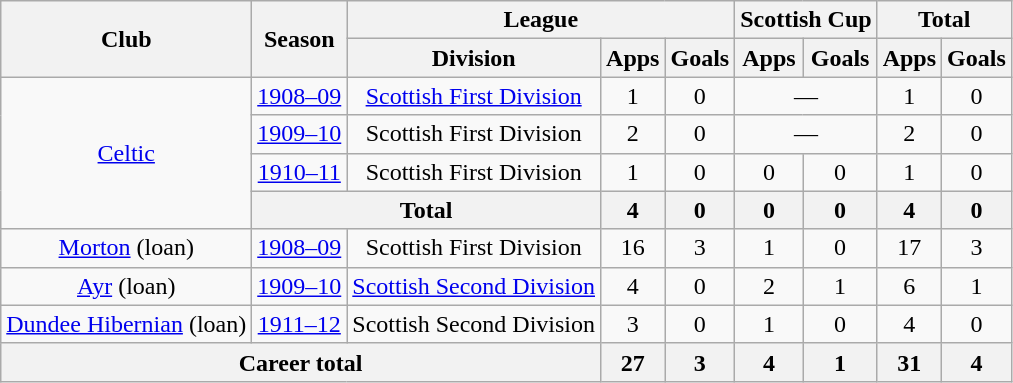<table class="wikitable" style="text-align: center;">
<tr>
<th rowspan="2">Club</th>
<th rowspan="2">Season</th>
<th colspan="3">League</th>
<th colspan="2">Scottish Cup</th>
<th colspan="2">Total</th>
</tr>
<tr>
<th>Division</th>
<th>Apps</th>
<th>Goals</th>
<th>Apps</th>
<th>Goals</th>
<th>Apps</th>
<th>Goals</th>
</tr>
<tr>
<td rowspan="4"><a href='#'>Celtic</a></td>
<td><a href='#'>1908–09</a></td>
<td><a href='#'>Scottish First Division</a></td>
<td>1</td>
<td>0</td>
<td colspan="2">—</td>
<td>1</td>
<td>0</td>
</tr>
<tr>
<td><a href='#'>1909–10</a></td>
<td>Scottish First Division</td>
<td>2</td>
<td>0</td>
<td colspan="2">—</td>
<td>2</td>
<td>0</td>
</tr>
<tr>
<td><a href='#'>1910–11</a></td>
<td>Scottish First Division</td>
<td>1</td>
<td>0</td>
<td>0</td>
<td>0</td>
<td>1</td>
<td>0</td>
</tr>
<tr>
<th colspan="2">Total</th>
<th>4</th>
<th>0</th>
<th>0</th>
<th>0</th>
<th>4</th>
<th>0</th>
</tr>
<tr>
<td><a href='#'>Morton</a> (loan)</td>
<td><a href='#'>1908–09</a></td>
<td>Scottish First Division</td>
<td>16</td>
<td>3</td>
<td>1</td>
<td>0</td>
<td>17</td>
<td>3</td>
</tr>
<tr>
<td><a href='#'>Ayr</a> (loan)</td>
<td><a href='#'>1909–10</a></td>
<td><a href='#'>Scottish Second Division</a></td>
<td>4</td>
<td>0</td>
<td>2</td>
<td>1</td>
<td>6</td>
<td>1</td>
</tr>
<tr>
<td><a href='#'>Dundee Hibernian</a> (loan)</td>
<td><a href='#'>1911–12</a></td>
<td>Scottish Second Division</td>
<td>3</td>
<td>0</td>
<td>1</td>
<td>0</td>
<td>4</td>
<td>0</td>
</tr>
<tr>
<th colspan="3">Career total</th>
<th>27</th>
<th>3</th>
<th>4</th>
<th>1</th>
<th>31</th>
<th>4</th>
</tr>
</table>
